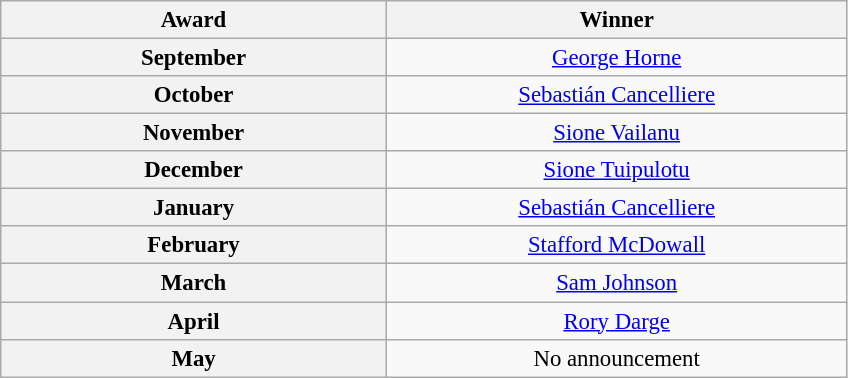<table class="wikitable" style="font-size:95%; text-align:center;">
<tr>
<th style="width:250px;">Award</th>
<th style="width:300px;">Winner</th>
</tr>
<tr>
<th>September</th>
<td> <a href='#'>George Horne</a></td>
</tr>
<tr>
<th>October</th>
<td> <a href='#'>Sebastián Cancelliere</a></td>
</tr>
<tr>
<th>November</th>
<td> <a href='#'>Sione Vailanu</a></td>
</tr>
<tr>
<th>December</th>
<td> <a href='#'>Sione Tuipulotu</a></td>
</tr>
<tr>
<th>January</th>
<td> <a href='#'>Sebastián Cancelliere</a></td>
</tr>
<tr>
<th>February</th>
<td> <a href='#'>Stafford McDowall</a></td>
</tr>
<tr>
<th>March</th>
<td> <a href='#'>Sam Johnson</a></td>
</tr>
<tr>
<th>April</th>
<td> <a href='#'>Rory Darge</a></td>
</tr>
<tr>
<th>May</th>
<td>No announcement</td>
</tr>
</table>
